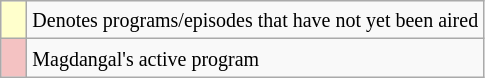<table class="wikitable sortable">
<tr>
<td style="background:#ffc;" width="10"></td>
<td><small>Denotes programs/episodes that have not yet been aired</small></td>
</tr>
<tr>
<td style="background:#f4c2c2"></td>
<td><small>Magdangal's active program</small></td>
</tr>
</table>
